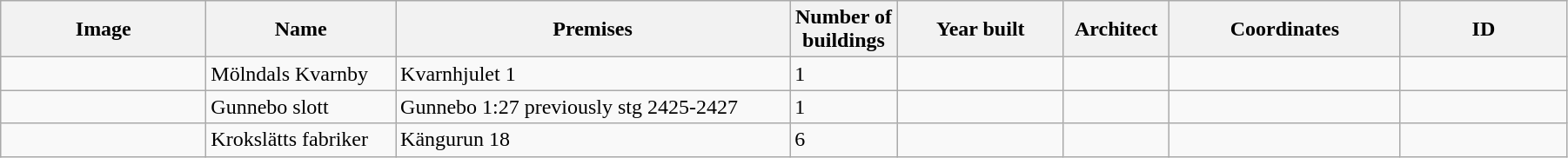<table class="wikitable" width="95%">
<tr>
<th width="150">Image</th>
<th>Name</th>
<th>Premises</th>
<th width="75">Number of<br>buildings</th>
<th width="120">Year built</th>
<th>Architect</th>
<th width="170">Coordinates</th>
<th width="120">ID</th>
</tr>
<tr>
<td></td>
<td>Mölndals Kvarnby</td>
<td>Kvarnhjulet 1</td>
<td>1</td>
<td></td>
<td></td>
<td></td>
<td></td>
</tr>
<tr>
<td></td>
<td>Gunnebo slott</td>
<td>Gunnebo 1:27 previously stg 2425-2427</td>
<td>1</td>
<td></td>
<td></td>
<td></td>
<td></td>
</tr>
<tr>
<td></td>
<td Krokslätt>Krokslätts fabriker</td>
<td>Kängurun 18</td>
<td>6</td>
<td></td>
<td></td>
<td></td>
<td></td>
</tr>
</table>
